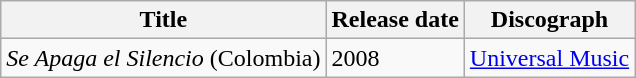<table class="wikitable">
<tr>
<th><strong>Title</strong></th>
<th><strong>Release date</strong></th>
<th><strong>Discograph</strong></th>
</tr>
<tr>
<td><em>Se Apaga el Silencio</em> (Colombia)</td>
<td>2008</td>
<td><a href='#'>Universal Music</a></td>
</tr>
</table>
